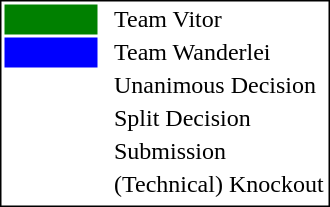<table style="border:1px solid black;" align=left>
<tr>
<td style="background:green; width:40px;"></td>
<td> </td>
<td>Team Vitor</td>
</tr>
<tr>
<td style="background:blue; width:40px;"></td>
<td> </td>
<td>Team Wanderlei</td>
</tr>
<tr>
<td style="width:60px;"></td>
<td> </td>
<td>Unanimous Decision</td>
</tr>
<tr>
<td style="width:60px;"></td>
<td> </td>
<td>Split Decision</td>
</tr>
<tr>
<td style="width:60px;"></td>
<td> </td>
<td>Submission</td>
</tr>
<tr>
<td style="width:60px;"></td>
<td> </td>
<td>(Technical) Knockout</td>
</tr>
<tr>
</tr>
</table>
